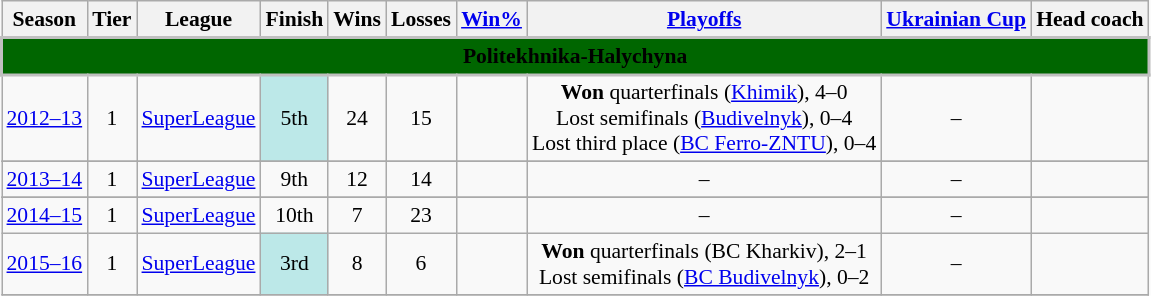<table class="wikitable plainrowheaders" style="text-align:center; font-size:90%" summary="Season (sortable), Team, Conference, Conference finish (sortable), Division, Division finish (sortable), Wins (sortable), Losses (sortable), Win% (sortable), GB (sortable), Playoffs, Awards and Head coach">
<tr>
<th scope="col">Season</th>
<th scope="col">Tier</th>
<th scope="col">League</th>
<th scope="col">Finish</th>
<th scope="col">Wins</th>
<th scope="col">Losses</th>
<th scope="col"><a href='#'>Win%</a></th>
<th scope="col" class="unsortable"><a href='#'>Playoffs</a></th>
<th scope="col" class="unsortable"><a href='#'>Ukrainian Cup</a></th>
<th scope="col">Head coach</th>
</tr>
<tr>
<td colspan="12" align=center style="border:2px solid silver; background-color:#006600"><span><strong>Politekhnika-Halychyna</strong></span></td>
</tr>
<tr>
<td><a href='#'>2012–13</a></td>
<td>1</td>
<td><a href='#'>SuperLeague</a></td>
<td bgcolor=#bce8e8>5th</td>
<td>24</td>
<td>15</td>
<td></td>
<td><strong>Won</strong> quarterfinals (<a href='#'>Khimik</a>), 4–0<br>Lost semifinals (<a href='#'>Budivelnyk</a>), 0–4<br>Lost third place (<a href='#'>BC Ferro-ZNTU</a>), 0–4</td>
<td>–</td>
<td></td>
</tr>
<tr>
</tr>
<tr>
<td><a href='#'>2013–14</a></td>
<td>1</td>
<td><a href='#'>SuperLeague</a></td>
<td>9th</td>
<td>12</td>
<td>14</td>
<td></td>
<td>–</td>
<td>–</td>
<td></td>
</tr>
<tr>
</tr>
<tr>
<td><a href='#'>2014–15</a></td>
<td>1</td>
<td><a href='#'>SuperLeague</a></td>
<td>10th</td>
<td>7</td>
<td>23</td>
<td></td>
<td>–</td>
<td>–</td>
<td></td>
</tr>
<tr>
<td><a href='#'>2015–16</a></td>
<td>1</td>
<td><a href='#'>SuperLeague</a></td>
<td bgcolor=#bce8e8>3rd</td>
<td>8</td>
<td>6</td>
<td></td>
<td><strong>Won</strong> quarterfinals (BC Kharkiv), 2–1<br>Lost semifinals (<a href='#'>BC Budivelnyk</a>), 0–2</td>
<td>–</td>
<td></td>
</tr>
<tr>
</tr>
</table>
